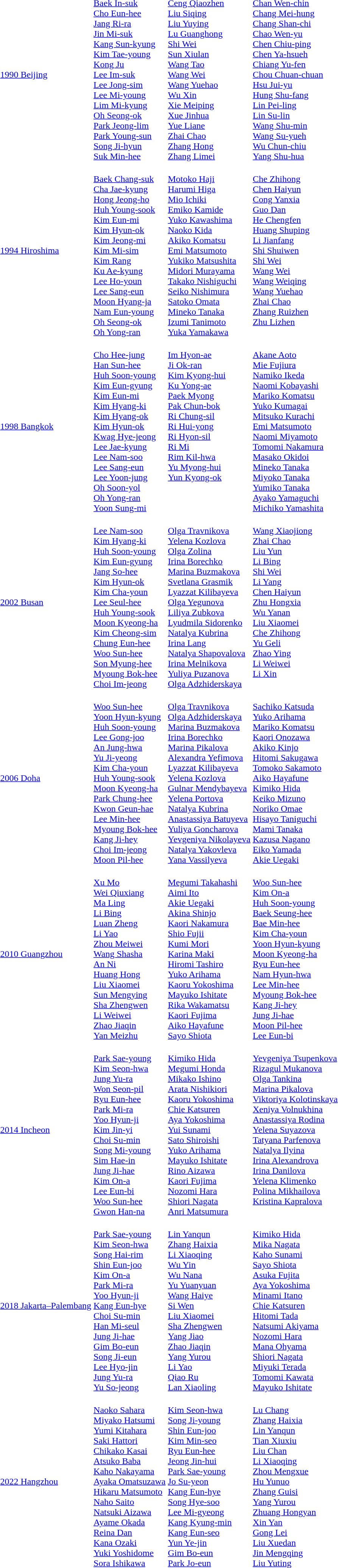<table>
<tr>
<td><a href='#'>1990 Beijing</a></td>
<td><br><a href='#'>Baek In-suk</a><br><a href='#'>Cho Eun-hee</a><br><a href='#'>Jang Ri-ra</a><br><a href='#'>Jin Mi-suk</a><br><a href='#'>Kang Sun-kyung</a><br><a href='#'>Kim Tae-young</a><br><a href='#'>Kong Ju</a><br><a href='#'>Lee Im-suk</a><br><a href='#'>Lee Jong-sim</a><br><a href='#'>Lee Mi-young</a><br><a href='#'>Lim Mi-kyung</a><br><a href='#'>Oh Seong-ok</a><br><a href='#'>Park Jeong-lim</a><br><a href='#'>Park Young-sun</a><br><a href='#'>Song Ji-hyun</a><br><a href='#'>Suk Min-hee</a></td>
<td><br><a href='#'>Ceng Qiaozhen</a><br><a href='#'>Liu Siqing</a><br><a href='#'>Liu Yuying</a><br><a href='#'>Lu Guanghong</a><br><a href='#'>Shi Wei</a><br><a href='#'>Sun Xiulan</a><br><a href='#'>Wang Tao</a><br><a href='#'>Wang Wei</a><br><a href='#'>Wang Yuehao</a><br><a href='#'>Wu Xin</a><br><a href='#'>Xie Meiping</a><br><a href='#'>Xue Jinhua</a><br><a href='#'>Yue Liane</a><br><a href='#'>Zhai Chao</a><br><a href='#'>Zhang Hong</a><br><a href='#'>Zhang Limei</a></td>
<td><br><a href='#'>Chan Wen-chin</a><br><a href='#'>Chang Mei-hung</a><br><a href='#'>Chang Shan-chi</a><br><a href='#'>Chao Wen-yu</a><br><a href='#'>Chen Chiu-ping</a><br><a href='#'>Chen Ya-hsueh</a><br><a href='#'>Chiang Yu-fen</a><br><a href='#'>Chou Chuan-chuan</a><br><a href='#'>Hsu Jui-yu</a><br><a href='#'>Hung Shu-fang</a><br><a href='#'>Lin Pei-ling</a><br><a href='#'>Lin Su-lin</a><br><a href='#'>Wang Shu-min</a><br><a href='#'>Wang Su-yueh</a><br><a href='#'>Wu Chun-chiu</a><br><a href='#'>Yang Shu-hua</a></td>
</tr>
<tr>
<td><a href='#'>1994 Hiroshima</a></td>
<td><br><a href='#'>Baek Chang-suk</a><br><a href='#'>Cha Jae-kyung</a><br><a href='#'>Hong Jeong-ho</a><br><a href='#'>Huh Young-sook</a><br><a href='#'>Kim Eun-mi</a><br><a href='#'>Kim Hyun-ok</a><br><a href='#'>Kim Jeong-mi</a><br><a href='#'>Kim Mi-sim</a><br><a href='#'>Kim Rang</a><br><a href='#'>Ku Ae-kyung</a><br><a href='#'>Lee Ho-youn</a><br><a href='#'>Lee Sang-eun</a><br><a href='#'>Moon Hyang-ja</a><br><a href='#'>Nam Eun-young</a><br><a href='#'>Oh Seong-ok</a><br><a href='#'>Oh Yong-ran</a></td>
<td><br><a href='#'>Motoko Haji</a><br><a href='#'>Harumi Higa</a><br><a href='#'>Mio Ichiki</a><br><a href='#'>Emiko Kamide</a><br><a href='#'>Yuko Kawashima</a><br><a href='#'>Naoko Kida</a><br><a href='#'>Akiko Komatsu</a><br><a href='#'>Emi Matsumoto</a><br><a href='#'>Yukiko Matsushita</a><br><a href='#'>Midori Murayama</a><br><a href='#'>Takako Nishiguchi</a><br><a href='#'>Seiko Nishimura</a><br><a href='#'>Satoko Omata</a><br><a href='#'>Mineko Tanaka</a><br><a href='#'>Izumi Tanimoto</a><br><a href='#'>Yuka Yamakawa</a></td>
<td valign=top><br><a href='#'>Che Zhihong</a><br><a href='#'>Chen Haiyun</a><br><a href='#'>Cong Yanxia</a><br><a href='#'>Guo Dan</a><br><a href='#'>He Chengfen</a><br><a href='#'>Huang Shuping</a><br><a href='#'>Li Jianfang</a><br><a href='#'>Shi Shuiwen</a><br><a href='#'>Shi Wei</a><br><a href='#'>Wang Wei</a><br><a href='#'>Wang Weiqing</a><br><a href='#'>Wang Yuehao</a><br><a href='#'>Zhai Chao</a><br><a href='#'>Zhang Ruizhen</a><br><a href='#'>Zhu Lizhen</a></td>
</tr>
<tr>
<td><a href='#'>1998 Bangkok</a></td>
<td><br><a href='#'>Cho Hee-jung</a><br><a href='#'>Han Sun-hee</a><br><a href='#'>Huh Soon-young</a><br><a href='#'>Kim Eun-gyung</a><br><a href='#'>Kim Eun-mi</a><br><a href='#'>Kim Hyang-ki</a><br><a href='#'>Kim Hyang-ok</a><br><a href='#'>Kim Hyun-ok</a><br><a href='#'>Kwag Hye-jeong</a><br><a href='#'>Lee Jae-kyung</a><br><a href='#'>Lee Nam-soo</a><br><a href='#'>Lee Sang-eun</a><br><a href='#'>Lee Yoon-jung</a><br><a href='#'>Oh Soon-yol</a><br><a href='#'>Oh Yong-ran</a><br><a href='#'>Yoon Sung-mi</a></td>
<td valign=top><br><a href='#'>Im Hyon-ae</a><br><a href='#'>Ji Ok-ran</a><br><a href='#'>Kim Kyong-hui</a><br><a href='#'>Ku Yong-ae</a><br><a href='#'>Paek Myong</a><br><a href='#'>Pak Chun-bok</a><br><a href='#'>Ri Chung-sil</a><br><a href='#'>Ri Hui-yong</a><br><a href='#'>Ri Hyon-sil</a><br><a href='#'>Ri Mi</a><br><a href='#'>Rim Kil-hwa</a><br><a href='#'>Yu Myong-hui</a><br><a href='#'>Yun Kyong-ok</a></td>
<td><br><a href='#'>Akane Aoto</a><br><a href='#'>Mie Fujiura</a><br><a href='#'>Namiko Ikeda</a><br><a href='#'>Naomi Kobayashi</a><br><a href='#'>Mariko Komatsu</a><br><a href='#'>Yuko Kumagai</a><br><a href='#'>Mitsuko Kurachi</a><br><a href='#'>Emi Matsumoto</a><br><a href='#'>Naomi Miyamoto</a><br><a href='#'>Tomomi Nakamura</a><br><a href='#'>Masako Okidoi</a><br><a href='#'>Mineko Tanaka</a><br><a href='#'>Miyoko Tanaka</a><br><a href='#'>Yumiko Tanaka</a><br><a href='#'>Ayako Yamaguchi</a><br><a href='#'>Michiko Yamashita</a></td>
</tr>
<tr>
<td><a href='#'>2002 Busan</a></td>
<td><br><a href='#'>Lee Nam-soo</a><br><a href='#'>Kim Hyang-ki</a><br><a href='#'>Huh Soon-young</a><br><a href='#'>Kim Eun-gyung</a><br><a href='#'>Jang So-hee</a><br><a href='#'>Kim Hyun-ok</a><br><a href='#'>Kim Cha-youn</a><br><a href='#'>Lee Seul-hee</a><br><a href='#'>Huh Young-sook</a><br><a href='#'>Moon Kyeong-ha</a><br><a href='#'>Kim Cheong-sim</a><br><a href='#'>Chung Eun-hee</a><br><a href='#'>Woo Sun-hee</a><br><a href='#'>Son Myung-hee</a><br><a href='#'>Myoung Bok-hee</a><br><a href='#'>Choi Im-jeong</a></td>
<td><br><a href='#'>Olga Travnikova</a><br><a href='#'>Yelena Kozlova</a><br><a href='#'>Olga Zolina</a><br><a href='#'>Irina Borechko</a><br><a href='#'>Marina Buzmakova</a><br><a href='#'>Svetlana Grasmik</a><br><a href='#'>Lyazzat Kilibayeva</a><br><a href='#'>Olga Yegunova</a><br><a href='#'>Liliya Zubkova</a><br><a href='#'>Lyudmila Sidorenko</a><br><a href='#'>Natalya Kubrina</a><br><a href='#'>Irina Lang</a><br><a href='#'>Natalya Shapovalova</a><br><a href='#'>Irina Melnikova</a><br><a href='#'>Yuliya Puzanova</a><br><a href='#'>Olga Adzhiderskaya</a></td>
<td valign=top><br><a href='#'>Wang Xiaojiong</a><br><a href='#'>Zhai Chao</a><br><a href='#'>Liu Yun</a><br><a href='#'>Li Bing</a><br><a href='#'>Shi Wei</a><br><a href='#'>Li Yang</a><br><a href='#'>Chen Haiyun</a><br><a href='#'>Zhu Hongxia</a><br><a href='#'>Wu Yanan</a><br><a href='#'>Liu Xiaomei</a><br><a href='#'>Che Zhihong</a><br><a href='#'>Yu Geli</a><br><a href='#'>Zhao Ying</a><br><a href='#'>Li Weiwei</a><br><a href='#'>Li Xin</a></td>
</tr>
<tr>
<td><a href='#'>2006 Doha</a></td>
<td><br><a href='#'>Woo Sun-hee</a><br><a href='#'>Yoon Hyun-kyung</a><br><a href='#'>Huh Soon-young</a><br><a href='#'>Lee Gong-joo</a><br><a href='#'>An Jung-hwa</a><br><a href='#'>Yu Ji-yeong</a><br><a href='#'>Kim Cha-youn</a><br><a href='#'>Huh Young-sook</a><br><a href='#'>Moon Kyeong-ha</a><br><a href='#'>Park Chung-hee</a><br><a href='#'>Kwon Geun-hae</a><br><a href='#'>Lee Min-hee</a><br><a href='#'>Myoung Bok-hee</a><br><a href='#'>Kang Ji-hey</a><br><a href='#'>Choi Im-jeong</a><br><a href='#'>Moon Pil-hee</a></td>
<td><br><a href='#'>Olga Travnikova</a><br><a href='#'>Olga Adzhiderskaya</a><br><a href='#'>Marina Buzmakova</a><br><a href='#'>Irina Borechko</a><br><a href='#'>Marina Pikalova</a><br><a href='#'>Alexandra Yefimova</a><br><a href='#'>Lyazzat Kilibayeva</a><br><a href='#'>Yelena Kozlova</a><br><a href='#'>Gulnar Mendybayeva</a><br><a href='#'>Yelena Portova</a><br><a href='#'>Natalya Kubrina</a><br><a href='#'>Anastassiya Batuyeva</a><br><a href='#'>Yuliya Goncharova</a><br><a href='#'>Yevgeniya Nikolayeva</a><br><a href='#'>Natalya Yakovleva</a><br><a href='#'>Yana Vassilyeva</a></td>
<td><br><a href='#'>Sachiko Katsuda</a><br><a href='#'>Yuko Arihama</a><br><a href='#'>Mariko Komatsu</a><br><a href='#'>Kaori Onozawa</a><br><a href='#'>Akiko Kinjo</a><br><a href='#'>Hitomi Sakugawa</a><br><a href='#'>Tomoko Sakamoto</a><br><a href='#'>Aiko Hayafune</a><br><a href='#'>Kimiko Hida</a><br><a href='#'>Keiko Mizuno</a><br><a href='#'>Noriko Omae</a><br><a href='#'>Hisayo Taniguchi</a><br><a href='#'>Mami Tanaka</a><br><a href='#'>Kazusa Nagano</a><br><a href='#'>Eiko Yamada</a><br><a href='#'>Akie Uegaki</a></td>
</tr>
<tr>
<td><a href='#'>2010 Guangzhou</a></td>
<td><br><a href='#'>Xu Mo</a><br><a href='#'>Wei Qiuxiang</a><br><a href='#'>Ma Ling</a><br><a href='#'>Li Bing</a><br><a href='#'>Luan Zheng</a><br><a href='#'>Li Yao</a><br><a href='#'>Zhou Meiwei</a><br><a href='#'>Wang Shasha</a><br><a href='#'>An Ni</a><br><a href='#'>Huang Hong</a><br><a href='#'>Liu Xiaomei</a><br><a href='#'>Sun Mengying</a><br><a href='#'>Sha Zhengwen</a><br><a href='#'>Li Weiwei</a><br><a href='#'>Zhao Jiaqin</a><br><a href='#'>Yan Meizhu</a></td>
<td><br><a href='#'>Megumi Takahashi</a><br><a href='#'>Aimi Ito</a><br><a href='#'>Akie Uegaki</a><br><a href='#'>Akina Shinjo</a><br><a href='#'>Kaori Nakamura</a><br><a href='#'>Shio Fujii</a><br><a href='#'>Kumi Mori</a><br><a href='#'>Karina Maki</a><br><a href='#'>Hiromi Tashiro</a><br><a href='#'>Yuko Arihama</a><br><a href='#'>Kaoru Yokoshima</a><br><a href='#'>Mayuko Ishitate</a><br><a href='#'>Rika Wakamatsu</a><br><a href='#'>Kaori Fujima</a><br><a href='#'>Aiko Hayafune</a><br><a href='#'>Sayo Shiota</a></td>
<td><br><a href='#'>Woo Sun-hee</a><br><a href='#'>Kim On-a</a><br><a href='#'>Huh Soon-young</a><br><a href='#'>Baek Seung-hee</a><br><a href='#'>Bae Min-hee</a><br><a href='#'>Kim Cha-youn</a><br><a href='#'>Yoon Hyun-kyung</a><br><a href='#'>Moon Kyeong-ha</a><br><a href='#'>Ryu Eun-hee</a><br><a href='#'>Nam Hyun-hwa</a><br><a href='#'>Lee Min-hee</a><br><a href='#'>Myoung Bok-hee</a><br><a href='#'>Kang Ji-hey</a><br><a href='#'>Jung Ji-hae</a><br><a href='#'>Moon Pil-hee</a><br><a href='#'>Lee Eun-bi</a></td>
</tr>
<tr>
<td><a href='#'>2014 Incheon</a></td>
<td><br><a href='#'>Park Sae-young</a><br><a href='#'>Kim Seon-hwa</a><br><a href='#'>Jung Yu-ra</a><br><a href='#'>Won Seon-pil</a><br><a href='#'>Ryu Eun-hee</a><br><a href='#'>Park Mi-ra</a><br><a href='#'>Yoo Hyun-ji</a><br><a href='#'>Kim Jin-yi</a><br><a href='#'>Choi Su-min</a><br><a href='#'>Song Mi-young</a><br><a href='#'>Sim Hae-in</a><br><a href='#'>Jung Ji-hae</a><br><a href='#'>Kim On-a</a><br><a href='#'>Lee Eun-bi</a><br><a href='#'>Woo Sun-hee</a><br><a href='#'>Gwon Han-na</a></td>
<td><br><a href='#'>Kimiko Hida</a><br><a href='#'>Megumi Honda</a><br><a href='#'>Mikako Ishino</a><br><a href='#'>Arata Nishikiori</a><br><a href='#'>Kaoru Yokoshima</a><br><a href='#'>Chie Katsuren</a><br><a href='#'>Aya Yokoshima</a><br><a href='#'>Yui Sunami</a><br><a href='#'>Sato Shiroishi</a><br><a href='#'>Yuko Arihama</a><br><a href='#'>Mayuko Ishitate</a><br><a href='#'>Rino Aizawa</a><br><a href='#'>Kaori Fujima</a><br><a href='#'>Nozomi Hara</a><br><a href='#'>Shiori Nagata</a><br><a href='#'>Anri Matsumura</a></td>
<td valign=top><br><a href='#'>Yevgeniya Tsupenkova</a><br><a href='#'>Rizagul Mukanova</a><br><a href='#'>Olga Tankina</a><br><a href='#'>Marina Pikalova</a><br><a href='#'>Viktoriya Kolotinskaya</a><br><a href='#'>Xeniya Volnukhina</a><br><a href='#'>Anastassiya Rodina</a><br><a href='#'>Yelena Suyazova</a><br><a href='#'>Tatyana Parfenova</a><br><a href='#'>Natalya Ilyina</a><br><a href='#'>Irina Alexandrova</a><br><a href='#'>Irina Danilova</a><br><a href='#'>Yelena Klimenko</a><br><a href='#'>Polina Mikhailova</a><br><a href='#'>Kristina Kapralova</a></td>
</tr>
<tr>
<td><a href='#'>2018 Jakarta–Palembang</a></td>
<td><br><a href='#'>Park Sae-young</a><br><a href='#'>Kim Seon-hwa</a><br><a href='#'>Song Hai-rim</a><br><a href='#'>Shin Eun-joo</a><br><a href='#'>Kim On-a</a><br><a href='#'>Park Mi-ra</a><br><a href='#'>Yoo Hyun-ji</a><br><a href='#'>Kang Eun-hye</a><br><a href='#'>Choi Su-min</a><br><a href='#'>Han Mi-seul</a><br><a href='#'>Jung Ji-hae</a><br><a href='#'>Gim Bo-eun</a><br><a href='#'>Song Ji-eun</a><br><a href='#'>Lee Hyo-jin</a><br><a href='#'>Jung Yu-ra</a><br><a href='#'>Yu So-jeong</a></td>
<td><br><a href='#'>Lin Yanqun</a><br><a href='#'>Zhang Haixia</a><br><a href='#'>Li Xiaoqing</a><br><a href='#'>Wu Yin</a><br><a href='#'>Wu Nana</a><br><a href='#'>Yu Yuanyuan</a><br><a href='#'>Wang Haiye</a><br><a href='#'>Si Wen</a><br><a href='#'>Liu Xiaomei</a><br><a href='#'>Sha Zhengwen</a><br><a href='#'>Yang Jiao</a><br><a href='#'>Zhao Jiaqin</a><br><a href='#'>Yang Yurou</a><br><a href='#'>Li Yao</a><br><a href='#'>Qiao Ru</a><br><a href='#'>Lan Xiaoling</a></td>
<td><br><a href='#'>Kimiko Hida</a><br><a href='#'>Mika Nagata</a><br><a href='#'>Kaho Sunami</a><br><a href='#'>Sayo Shiota</a><br><a href='#'>Asuka Fujita</a><br><a href='#'>Aya Yokoshima</a><br><a href='#'>Minami Itano</a><br><a href='#'>Chie Katsuren</a><br><a href='#'>Hitomi Tada</a><br><a href='#'>Natsumi Akiyama</a><br><a href='#'>Nozomi Hara</a><br><a href='#'>Mana Ohyama</a><br><a href='#'>Shiori Nagata</a><br><a href='#'>Miyuki Terada</a><br><a href='#'>Tomomi Kawata</a><br><a href='#'>Mayuko Ishitate</a></td>
</tr>
<tr>
<td><a href='#'>2022 Hangzhou</a></td>
<td><br><a href='#'>Naoko Sahara</a><br><a href='#'>Miyako Hatsumi</a><br><a href='#'>Yumi Kitahara</a><br><a href='#'>Saki Hattori</a><br><a href='#'>Chikako Kasai</a><br><a href='#'>Atsuko Baba</a><br><a href='#'>Kaho Nakayama</a><br><a href='#'>Ayaka Omatsuzawa</a><br><a href='#'>Hikaru Matsumoto</a><br><a href='#'>Naho Saito</a><br><a href='#'>Natsuki Aizawa</a><br><a href='#'>Ayame Okada</a><br><a href='#'>Reina Dan</a><br><a href='#'>Kana Ozaki</a><br><a href='#'>Yuki Yoshidome</a><br><a href='#'>Sora Ishikawa</a></td>
<td><br><a href='#'>Kim Seon-hwa</a><br><a href='#'>Song Ji-young</a><br><a href='#'>Shin Eun-joo</a><br><a href='#'>Kim Min-seo</a><br><a href='#'>Ryu Eun-hee</a><br><a href='#'>Jeong Jin-hui</a><br><a href='#'>Park Sae-young</a><br><a href='#'>Jo Su-yeon</a><br><a href='#'>Kang Eun-hye</a><br><a href='#'>Song Hye-soo</a><br><a href='#'>Lee Mi-gyeong</a><br><a href='#'>Kang Kyung-min</a><br><a href='#'>Kang Eun-seo</a><br><a href='#'>Yun Ye-jin</a><br><a href='#'>Gim Bo-eun</a><br><a href='#'>Park Jo-eun</a></td>
<td><br><a href='#'>Lu Chang</a><br><a href='#'>Zhang Haixia</a><br><a href='#'>Lin Yanqun</a><br><a href='#'>Tian Xiuxiu</a><br><a href='#'>Liu Chan</a><br><a href='#'>Li Xiaoqing</a><br><a href='#'>Zhou Mengxue</a><br><a href='#'>Hu Yunuo</a><br><a href='#'>Zhang Guisi</a><br><a href='#'>Yang Yurou</a><br><a href='#'>Zhuang Hongyan</a><br><a href='#'>Xin Yan</a><br><a href='#'>Gong Lei</a><br><a href='#'>Liu Xuedan</a><br><a href='#'>Jin Mengqing</a><br><a href='#'>Liu Yuting</a></td>
</tr>
</table>
